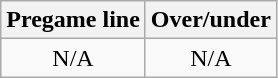<table class="wikitable">
<tr align="center">
<th style=>Pregame line</th>
<th style=>Over/under</th>
</tr>
<tr align="center">
<td>N/A</td>
<td>N/A</td>
</tr>
</table>
